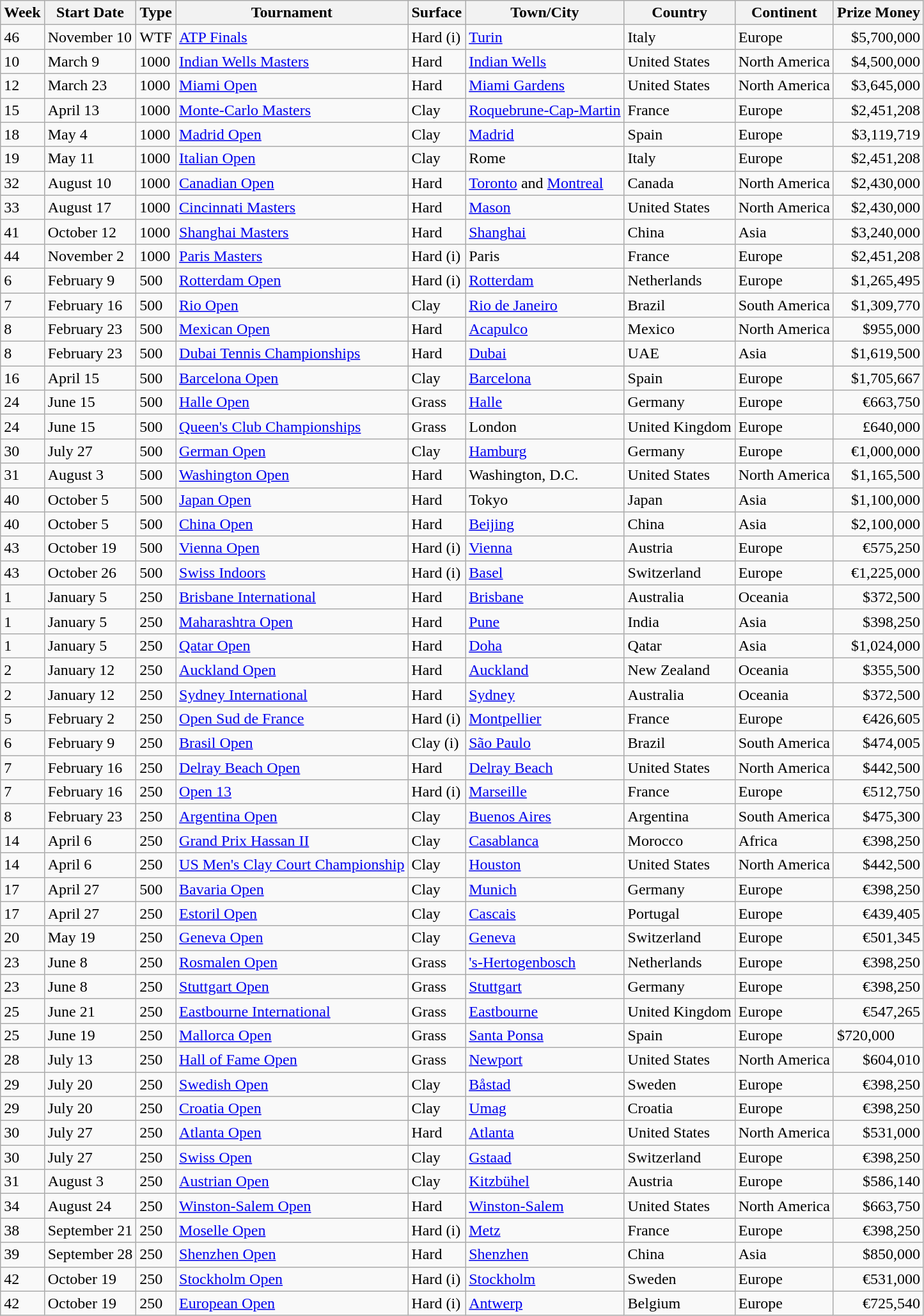<table class="sortable wikitable">
<tr>
<th>Week</th>
<th>Start Date</th>
<th>Type</th>
<th>Tournament</th>
<th>Surface</th>
<th>Town/City</th>
<th>Country</th>
<th>Continent</th>
<th>Prize Money</th>
</tr>
<tr>
<td>46</td>
<td>November 10</td>
<td>WTF</td>
<td><a href='#'>ATP Finals</a></td>
<td>Hard (i)</td>
<td><a href='#'>Turin</a></td>
<td>Italy</td>
<td>Europe</td>
<td style="text-align:right;">$5,700,000</td>
</tr>
<tr>
<td>10</td>
<td>March 9</td>
<td>1000</td>
<td><a href='#'>Indian Wells Masters</a></td>
<td>Hard</td>
<td><a href='#'>Indian Wells</a></td>
<td>United States</td>
<td>North America</td>
<td style="text-align:right;">$4,500,000</td>
</tr>
<tr>
<td>12</td>
<td>March 23</td>
<td>1000</td>
<td><a href='#'>Miami Open</a></td>
<td>Hard</td>
<td><a href='#'>Miami Gardens</a></td>
<td>United States</td>
<td>North America</td>
<td style="text-align:right;">$3,645,000</td>
</tr>
<tr>
<td>15</td>
<td>April 13</td>
<td>1000</td>
<td><a href='#'>Monte-Carlo Masters</a></td>
<td>Clay</td>
<td><a href='#'>Roquebrune-Cap-Martin</a></td>
<td>France</td>
<td>Europe</td>
<td style="text-align:right;">$2,451,208</td>
</tr>
<tr>
<td>18</td>
<td>May 4</td>
<td>1000</td>
<td><a href='#'>Madrid Open</a></td>
<td>Clay</td>
<td><a href='#'>Madrid</a></td>
<td>Spain</td>
<td>Europe</td>
<td style="text-align:right;">$3,119,719</td>
</tr>
<tr>
<td>19</td>
<td>May 11</td>
<td>1000</td>
<td><a href='#'>Italian Open</a></td>
<td>Clay</td>
<td>Rome</td>
<td>Italy</td>
<td>Europe</td>
<td style="text-align:right;">$2,451,208</td>
</tr>
<tr>
<td>32</td>
<td>August 10</td>
<td>1000</td>
<td><a href='#'>Canadian Open</a></td>
<td>Hard</td>
<td><a href='#'>Toronto</a> and <a href='#'>Montreal</a></td>
<td>Canada</td>
<td>North America</td>
<td style="text-align:right;">$2,430,000</td>
</tr>
<tr>
<td>33</td>
<td>August 17</td>
<td>1000</td>
<td><a href='#'>Cincinnati Masters</a></td>
<td>Hard</td>
<td><a href='#'>Mason</a></td>
<td>United States</td>
<td>North America</td>
<td style="text-align:right;">$2,430,000</td>
</tr>
<tr>
<td>41</td>
<td>October 12</td>
<td>1000</td>
<td><a href='#'>Shanghai Masters</a></td>
<td>Hard</td>
<td><a href='#'>Shanghai</a></td>
<td>China</td>
<td>Asia</td>
<td style="text-align:right;">$3,240,000</td>
</tr>
<tr>
<td>44</td>
<td>November 2</td>
<td>1000</td>
<td><a href='#'>Paris Masters</a></td>
<td>Hard (i)</td>
<td>Paris</td>
<td>France</td>
<td>Europe</td>
<td style="text-align:right;">$2,451,208</td>
</tr>
<tr>
<td>6</td>
<td>February 9</td>
<td>500</td>
<td><a href='#'>Rotterdam Open</a></td>
<td>Hard (i)</td>
<td><a href='#'>Rotterdam</a></td>
<td>Netherlands</td>
<td>Europe</td>
<td style="text-align:right;">$1,265,495</td>
</tr>
<tr>
<td>7</td>
<td>February 16</td>
<td>500</td>
<td><a href='#'>Rio Open</a></td>
<td>Clay</td>
<td><a href='#'>Rio de Janeiro</a></td>
<td>Brazil</td>
<td>South America</td>
<td style="text-align:right;">$1,309,770</td>
</tr>
<tr>
<td>8</td>
<td>February 23</td>
<td>500</td>
<td><a href='#'>Mexican Open</a></td>
<td>Hard</td>
<td><a href='#'>Acapulco</a></td>
<td>Mexico</td>
<td>North America</td>
<td style="text-align:right;">$955,000</td>
</tr>
<tr>
<td>8</td>
<td>February 23</td>
<td>500</td>
<td><a href='#'>Dubai Tennis Championships</a></td>
<td>Hard</td>
<td><a href='#'>Dubai</a></td>
<td>UAE</td>
<td>Asia</td>
<td style="text-align:right;">$1,619,500</td>
</tr>
<tr>
<td>16</td>
<td>April 15</td>
<td>500</td>
<td><a href='#'>Barcelona Open</a></td>
<td>Clay</td>
<td><a href='#'>Barcelona</a></td>
<td>Spain</td>
<td>Europe</td>
<td style="text-align:right;">$1,705,667</td>
</tr>
<tr>
<td>24</td>
<td>June 15</td>
<td>500</td>
<td><a href='#'>Halle Open</a></td>
<td>Grass</td>
<td><a href='#'>Halle</a></td>
<td>Germany</td>
<td>Europe</td>
<td style="text-align:right;">€663,750</td>
</tr>
<tr>
<td>24</td>
<td>June 15</td>
<td>500</td>
<td><a href='#'>Queen's Club Championships</a></td>
<td>Grass</td>
<td>London</td>
<td>United Kingdom</td>
<td>Europe</td>
<td style="text-align:right;">£640,000</td>
</tr>
<tr>
<td>30</td>
<td>July 27</td>
<td>500</td>
<td><a href='#'>German Open</a></td>
<td>Clay</td>
<td><a href='#'>Hamburg</a></td>
<td>Germany</td>
<td>Europe</td>
<td style="text-align:right;">€1,000,000</td>
</tr>
<tr>
<td>31</td>
<td>August 3</td>
<td>500</td>
<td><a href='#'>Washington Open</a></td>
<td>Hard</td>
<td>Washington, D.C.</td>
<td>United States</td>
<td>North America</td>
<td style="text-align:right;">$1,165,500</td>
</tr>
<tr>
<td>40</td>
<td>October 5</td>
<td>500</td>
<td><a href='#'>Japan Open</a></td>
<td>Hard</td>
<td>Tokyo</td>
<td>Japan</td>
<td>Asia</td>
<td style="text-align:right;">$1,100,000</td>
</tr>
<tr>
<td>40</td>
<td>October 5</td>
<td>500</td>
<td><a href='#'>China Open</a></td>
<td>Hard</td>
<td><a href='#'>Beijing</a></td>
<td>China</td>
<td>Asia</td>
<td style="text-align:right;">$2,100,000</td>
</tr>
<tr>
<td>43</td>
<td>October 19</td>
<td>500</td>
<td><a href='#'>Vienna Open</a></td>
<td>Hard (i)</td>
<td><a href='#'>Vienna</a></td>
<td>Austria</td>
<td>Europe</td>
<td style="text-align:right;">€575,250</td>
</tr>
<tr>
<td>43</td>
<td>October 26</td>
<td>500</td>
<td><a href='#'>Swiss Indoors</a></td>
<td>Hard (i)</td>
<td><a href='#'>Basel</a></td>
<td>Switzerland</td>
<td>Europe</td>
<td style="text-align:right;">€1,225,000</td>
</tr>
<tr>
<td>1</td>
<td>January 5</td>
<td>250</td>
<td><a href='#'>Brisbane International</a></td>
<td>Hard</td>
<td><a href='#'>Brisbane</a></td>
<td>Australia</td>
<td>Oceania</td>
<td style="text-align:right;">$372,500</td>
</tr>
<tr>
<td>1</td>
<td>January 5</td>
<td>250</td>
<td><a href='#'>Maharashtra Open</a></td>
<td>Hard</td>
<td><a href='#'>Pune</a></td>
<td>India</td>
<td>Asia</td>
<td style="text-align:right;">$398,250</td>
</tr>
<tr>
<td>1</td>
<td>January 5</td>
<td>250</td>
<td><a href='#'>Qatar Open</a></td>
<td>Hard</td>
<td><a href='#'>Doha</a></td>
<td>Qatar</td>
<td>Asia</td>
<td style="text-align:right;">$1,024,000</td>
</tr>
<tr>
<td>2</td>
<td>January 12</td>
<td>250</td>
<td><a href='#'>Auckland Open</a></td>
<td>Hard</td>
<td><a href='#'>Auckland</a></td>
<td>New Zealand</td>
<td>Oceania</td>
<td style="text-align:right;">$355,500</td>
</tr>
<tr>
<td>2</td>
<td>January 12</td>
<td>250</td>
<td><a href='#'>Sydney International</a></td>
<td>Hard</td>
<td><a href='#'>Sydney</a></td>
<td>Australia</td>
<td>Oceania</td>
<td style="text-align:right;">$372,500</td>
</tr>
<tr>
<td>5</td>
<td>February 2</td>
<td>250</td>
<td><a href='#'>Open Sud de France</a></td>
<td>Hard (i)</td>
<td><a href='#'>Montpellier</a></td>
<td>France</td>
<td>Europe</td>
<td style="text-align:right;">€426,605</td>
</tr>
<tr>
<td>6</td>
<td>February 9</td>
<td>250</td>
<td><a href='#'>Brasil Open</a></td>
<td>Clay (i)</td>
<td><a href='#'>São Paulo</a></td>
<td>Brazil</td>
<td>South America</td>
<td style="text-align:right;">$474,005</td>
</tr>
<tr>
<td>7</td>
<td>February 16</td>
<td>250</td>
<td><a href='#'>Delray Beach Open</a></td>
<td>Hard</td>
<td><a href='#'>Delray Beach</a></td>
<td>United States</td>
<td>North America</td>
<td style="text-align:right;">$442,500</td>
</tr>
<tr>
<td>7</td>
<td>February 16</td>
<td>250</td>
<td><a href='#'>Open 13</a></td>
<td>Hard (i)</td>
<td><a href='#'>Marseille</a></td>
<td>France</td>
<td>Europe</td>
<td style="text-align:right;">€512,750</td>
</tr>
<tr>
<td>8</td>
<td>February 23</td>
<td>250</td>
<td><a href='#'>Argentina Open</a></td>
<td>Clay</td>
<td><a href='#'>Buenos Aires</a></td>
<td>Argentina</td>
<td>South America</td>
<td style="text-align:right;">$475,300</td>
</tr>
<tr>
<td>14</td>
<td>April 6</td>
<td>250</td>
<td><a href='#'>Grand Prix Hassan II</a></td>
<td>Clay</td>
<td><a href='#'>Casablanca</a></td>
<td>Morocco</td>
<td>Africa</td>
<td style="text-align:right;">€398,250</td>
</tr>
<tr>
<td>14</td>
<td>April 6</td>
<td>250</td>
<td><a href='#'>US Men's Clay Court Championship</a></td>
<td>Clay</td>
<td><a href='#'>Houston</a></td>
<td>United States</td>
<td>North America</td>
<td style="text-align:right;">$442,500</td>
</tr>
<tr>
<td>17</td>
<td>April 27</td>
<td>500</td>
<td><a href='#'>Bavaria Open</a></td>
<td>Clay</td>
<td><a href='#'>Munich</a></td>
<td>Germany</td>
<td>Europe</td>
<td style="text-align:right;">€398,250</td>
</tr>
<tr>
<td>17</td>
<td>April 27</td>
<td>250</td>
<td><a href='#'>Estoril Open</a></td>
<td>Clay</td>
<td><a href='#'>Cascais</a></td>
<td>Portugal</td>
<td>Europe</td>
<td style="text-align:right;">€439,405</td>
</tr>
<tr>
<td>20</td>
<td>May 19</td>
<td>250</td>
<td><a href='#'>Geneva Open</a></td>
<td>Clay</td>
<td><a href='#'>Geneva</a></td>
<td>Switzerland</td>
<td>Europe</td>
<td style="text-align:right;">€501,345</td>
</tr>
<tr>
<td>23</td>
<td>June 8</td>
<td>250</td>
<td><a href='#'>Rosmalen Open</a></td>
<td>Grass</td>
<td><a href='#'>'s-Hertogenbosch</a></td>
<td>Netherlands</td>
<td>Europe</td>
<td style="text-align:right;">€398,250</td>
</tr>
<tr>
<td>23</td>
<td>June 8</td>
<td>250</td>
<td><a href='#'>Stuttgart Open</a></td>
<td>Grass</td>
<td><a href='#'>Stuttgart</a></td>
<td>Germany</td>
<td>Europe</td>
<td style="text-align:right;">€398,250</td>
</tr>
<tr>
<td>25</td>
<td>June 21</td>
<td>250</td>
<td><a href='#'>Eastbourne International</a></td>
<td>Grass</td>
<td><a href='#'>Eastbourne</a></td>
<td>United Kingdom</td>
<td>Europe</td>
<td style="text-align:right;">€547,265</td>
</tr>
<tr>
<td>25</td>
<td>June 19</td>
<td>250</td>
<td><a href='#'>Mallorca Open</a></td>
<td>Grass</td>
<td><a href='#'>Santa Ponsa</a></td>
<td>Spain</td>
<td>Europe</td>
<td>$720,000</td>
</tr>
<tr>
<td>28</td>
<td>July 13</td>
<td>250</td>
<td><a href='#'>Hall of Fame Open</a></td>
<td>Grass</td>
<td><a href='#'>Newport</a></td>
<td>United States</td>
<td>North America</td>
<td style="text-align:right;">$604,010</td>
</tr>
<tr>
<td>29</td>
<td>July 20</td>
<td>250</td>
<td><a href='#'>Swedish Open</a></td>
<td>Clay</td>
<td><a href='#'>Båstad</a></td>
<td>Sweden</td>
<td>Europe</td>
<td style="text-align:right;">€398,250</td>
</tr>
<tr>
<td>29</td>
<td>July 20</td>
<td>250</td>
<td><a href='#'>Croatia Open</a></td>
<td>Clay</td>
<td><a href='#'>Umag</a></td>
<td>Croatia</td>
<td>Europe</td>
<td style="text-align:right;">€398,250</td>
</tr>
<tr>
<td>30</td>
<td>July 27</td>
<td>250</td>
<td><a href='#'>Atlanta Open</a></td>
<td>Hard</td>
<td><a href='#'>Atlanta</a></td>
<td>United States</td>
<td>North America</td>
<td style="text-align:right;">$531,000</td>
</tr>
<tr>
<td>30</td>
<td>July 27</td>
<td>250</td>
<td><a href='#'>Swiss Open</a></td>
<td>Clay</td>
<td><a href='#'>Gstaad</a></td>
<td>Switzerland</td>
<td>Europe</td>
<td style="text-align:right;">€398,250</td>
</tr>
<tr>
<td>31</td>
<td>August 3</td>
<td>250</td>
<td><a href='#'>Austrian Open</a></td>
<td>Clay</td>
<td><a href='#'>Kitzbühel</a></td>
<td>Austria</td>
<td>Europe</td>
<td style="text-align:right;">$586,140</td>
</tr>
<tr>
<td>34</td>
<td>August 24</td>
<td>250</td>
<td><a href='#'>Winston-Salem Open</a></td>
<td>Hard</td>
<td><a href='#'>Winston-Salem</a></td>
<td>United States</td>
<td>North America</td>
<td style="text-align:right;">$663,750</td>
</tr>
<tr>
<td>38</td>
<td>September 21</td>
<td>250</td>
<td><a href='#'>Moselle Open</a></td>
<td>Hard (i)</td>
<td><a href='#'>Metz</a></td>
<td>France</td>
<td>Europe</td>
<td style="text-align:right;">€398,250</td>
</tr>
<tr>
<td>39</td>
<td>September 28</td>
<td>250</td>
<td><a href='#'>Shenzhen Open</a></td>
<td>Hard</td>
<td><a href='#'>Shenzhen</a></td>
<td>China</td>
<td>Asia</td>
<td style="text-align:right;">$850,000</td>
</tr>
<tr>
<td>42</td>
<td>October 19</td>
<td>250</td>
<td><a href='#'>Stockholm Open</a></td>
<td>Hard (i)</td>
<td><a href='#'>Stockholm</a></td>
<td>Sweden</td>
<td>Europe</td>
<td style="text-align:right;">€531,000</td>
</tr>
<tr>
<td>42</td>
<td>October 19</td>
<td>250</td>
<td><a href='#'>European Open</a></td>
<td>Hard (i)</td>
<td><a href='#'>Antwerp</a></td>
<td>Belgium</td>
<td>Europe</td>
<td style="text-align:right;">€725,540</td>
</tr>
</table>
